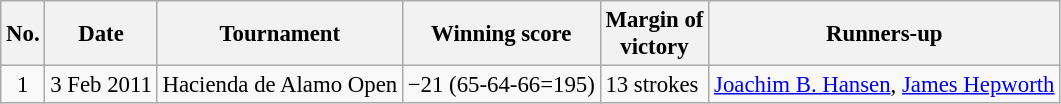<table class="wikitable" style="font-size:95%;">
<tr>
<th>No.</th>
<th>Date</th>
<th>Tournament</th>
<th>Winning score</th>
<th>Margin of<br>victory</th>
<th>Runners-up</th>
</tr>
<tr>
<td align=center>1</td>
<td align=right>3 Feb 2011</td>
<td>Hacienda de Alamo Open</td>
<td>−21 (65-64-66=195)</td>
<td>13 strokes</td>
<td> <a href='#'>Joachim B. Hansen</a>,  <a href='#'>James Hepworth</a></td>
</tr>
</table>
